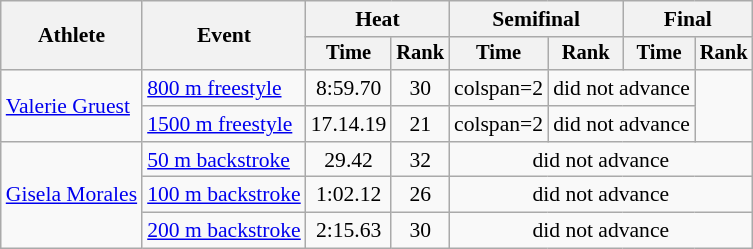<table class=wikitable style="font-size:90%">
<tr>
<th rowspan="2">Athlete</th>
<th rowspan="2">Event</th>
<th colspan="2">Heat</th>
<th colspan="2">Semifinal</th>
<th colspan="2">Final</th>
</tr>
<tr style="font-size:95%">
<th>Time</th>
<th>Rank</th>
<th>Time</th>
<th>Rank</th>
<th>Time</th>
<th>Rank</th>
</tr>
<tr align=center>
<td align=left rowspan=2><a href='#'>Valerie Gruest</a></td>
<td align=left><a href='#'>800 m freestyle</a></td>
<td>8:59.70</td>
<td>30</td>
<td>colspan=2 </td>
<td colspan=2>did not advance</td>
</tr>
<tr align=center>
<td align=left><a href='#'>1500 m freestyle</a></td>
<td>17.14.19</td>
<td>21</td>
<td>colspan=2 </td>
<td colspan=2>did not advance</td>
</tr>
<tr align=center>
<td align=left rowspan=3><a href='#'>Gisela Morales</a></td>
<td align=left><a href='#'>50 m backstroke</a></td>
<td>29.42</td>
<td>32</td>
<td colspan=4>did not advance</td>
</tr>
<tr align=center>
<td align=left><a href='#'>100 m backstroke</a></td>
<td>1:02.12</td>
<td>26</td>
<td colspan=4>did not advance</td>
</tr>
<tr align=center>
<td align=left><a href='#'>200 m backstroke</a></td>
<td>2:15.63</td>
<td>30</td>
<td colspan=4>did not advance</td>
</tr>
</table>
